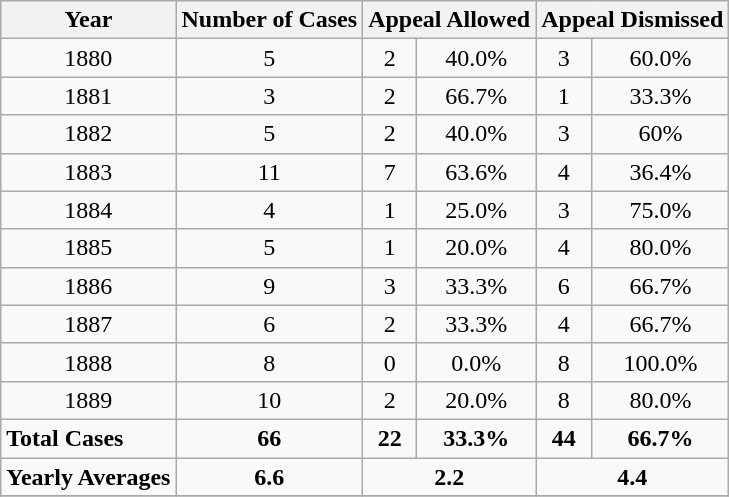<table class="wikitable sortable">
<tr>
<th>Year</th>
<th>Number of Cases</th>
<th colspan=2>Appeal Allowed</th>
<th colspan=2>Appeal Dismissed</th>
</tr>
<tr>
<td style="text-align: center;">1880</td>
<td style="text-align: center;">5</td>
<td style="text-align: center;">2</td>
<td style="text-align: center;">40.0%</td>
<td style="text-align: center;">3</td>
<td style="text-align: center;">60.0%</td>
</tr>
<tr>
<td style="text-align: center;">1881</td>
<td style="text-align: center;">3</td>
<td style="text-align: center;">2</td>
<td style="text-align: center;">66.7%</td>
<td style="text-align: center;">1</td>
<td style="text-align: center;">33.3%</td>
</tr>
<tr>
<td style="text-align: center;">1882</td>
<td style="text-align: center;">5</td>
<td style="text-align: center;">2</td>
<td style="text-align: center;">40.0%</td>
<td style="text-align: center;">3</td>
<td style="text-align: center;">60%</td>
</tr>
<tr>
<td style="text-align: center;">1883</td>
<td style="text-align: center;">11</td>
<td style="text-align: center;">7</td>
<td style="text-align: center;">63.6%</td>
<td style="text-align: center;">4</td>
<td style="text-align: center;">36.4%</td>
</tr>
<tr>
<td style="text-align: center;">1884</td>
<td style="text-align: center;">4</td>
<td style="text-align: center;">1</td>
<td style="text-align: center;">25.0%</td>
<td style="text-align: center;">3</td>
<td style="text-align: center;">75.0%</td>
</tr>
<tr>
<td style="text-align: center;">1885</td>
<td style="text-align: center;">5</td>
<td style="text-align: center;">1</td>
<td style="text-align: center;">20.0%</td>
<td style="text-align: center;">4</td>
<td style="text-align: center;">80.0%</td>
</tr>
<tr>
<td style="text-align: center;">1886</td>
<td style="text-align: center;">9</td>
<td style="text-align: center;">3</td>
<td style="text-align: center;">33.3%</td>
<td style="text-align: center;">6</td>
<td style="text-align: center;">66.7%</td>
</tr>
<tr>
<td style="text-align: center;">1887</td>
<td style="text-align: center;">6</td>
<td style="text-align: center;">2</td>
<td style="text-align: center;">33.3%</td>
<td style="text-align: center;">4</td>
<td style="text-align: center;">66.7%</td>
</tr>
<tr>
<td style="text-align: center;">1888</td>
<td style="text-align: center;">8</td>
<td style="text-align: center;">0</td>
<td style="text-align: center;">0.0%</td>
<td style="text-align: center;">8</td>
<td style="text-align: center;">100.0%</td>
</tr>
<tr>
<td style="text-align: center;">1889</td>
<td style="text-align: center;">10</td>
<td style="text-align: center;">2</td>
<td style="text-align: center;">20.0%</td>
<td style="text-align: center;">8</td>
<td style="text-align: center;">80.0%</td>
</tr>
<tr>
<td><strong>Total Cases</strong></td>
<td style="text-align: center;"><strong>66</strong></td>
<td style="text-align: center;"><strong>22</strong></td>
<td style="text-align: center;"><strong>33.3%</strong></td>
<td style="text-align: center;"><strong>44</strong></td>
<td style="text-align: center;"><strong>66.7%</strong></td>
</tr>
<tr>
<td><strong>Yearly Averages</strong></td>
<td style="text-align: center;"><strong>6.6</strong></td>
<td colspan=2 style="text-align:center;"><strong>2.2</strong></td>
<td colspan=2 style="text-align:center;"><strong>4.4</strong></td>
</tr>
<tr>
</tr>
</table>
